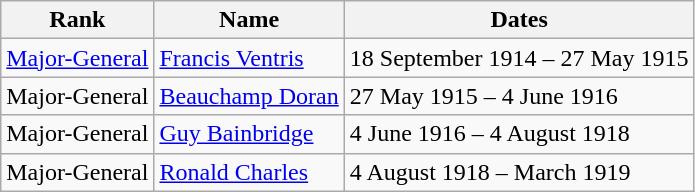<table class="wikitable"width=>
<tr>
<th style=>Rank</th>
<th style=>Name</th>
<th style=>Dates</th>
</tr>
<tr>
<td><a href='#'>Major-General</a></td>
<td><a href='#'>Francis Ventris</a></td>
<td>18 September 1914 – 27 May 1915</td>
</tr>
<tr>
<td>Major-General</td>
<td><a href='#'>Beauchamp Doran</a></td>
<td>27 May 1915 – 4 June 1916</td>
</tr>
<tr>
<td>Major-General</td>
<td><a href='#'>Guy Bainbridge</a></td>
<td>4 June 1916 – 4 August 1918</td>
</tr>
<tr>
<td>Major-General</td>
<td><a href='#'>Ronald Charles</a></td>
<td>4 August 1918 – March 1919</td>
</tr>
</table>
